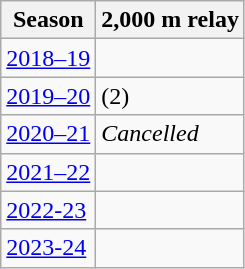<table class='wikitable'>
<tr>
<th>Season</th>
<th>2,000 m relay</th>
</tr>
<tr>
<td><a href='#'>2018–19</a></td>
<td></td>
</tr>
<tr>
<td><a href='#'>2019–20</a></td>
<td> (2)</td>
</tr>
<tr>
<td><a href='#'>2020–21</a></td>
<td><em>Cancelled</em></td>
</tr>
<tr>
<td><a href='#'>2021–22</a></td>
<td></td>
</tr>
<tr>
<td><a href='#'>2022-23</a></td>
<td></td>
</tr>
<tr>
<td><a href='#'>2023-24</a></td>
<td></td>
</tr>
</table>
